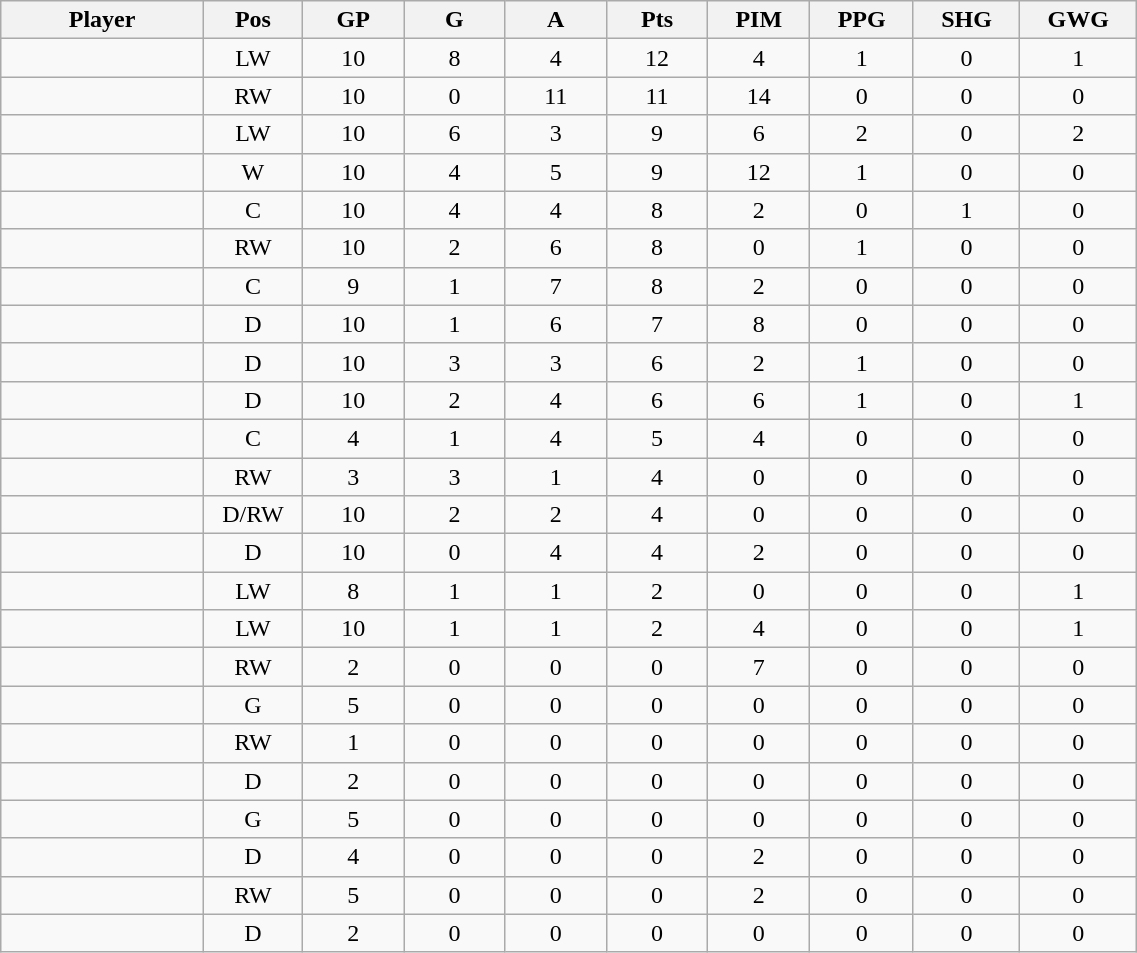<table class="wikitable sortable" width="60%">
<tr ALIGN="center">
<th bgcolor="#DDDDFF" width="10%">Player</th>
<th bgcolor="#DDDDFF" width="3%" title="Position">Pos</th>
<th bgcolor="#DDDDFF" width="5%" title="Games played">GP</th>
<th bgcolor="#DDDDFF" width="5%" title="Goals">G</th>
<th bgcolor="#DDDDFF" width="5%" title="Assists">A</th>
<th bgcolor="#DDDDFF" width="5%" title="Points">Pts</th>
<th bgcolor="#DDDDFF" width="5%" title="Penalties in Minutes">PIM</th>
<th bgcolor="#DDDDFF" width="5%" title="Power Play Goals">PPG</th>
<th bgcolor="#DDDDFF" width="5%" title="Short-handed Goals">SHG</th>
<th bgcolor="#DDDDFF" width="5%" title="Game-winning Goals">GWG</th>
</tr>
<tr align="center">
<td align="right"></td>
<td>LW</td>
<td>10</td>
<td>8</td>
<td>4</td>
<td>12</td>
<td>4</td>
<td>1</td>
<td>0</td>
<td>1</td>
</tr>
<tr align="center">
<td align="right"></td>
<td>RW</td>
<td>10</td>
<td>0</td>
<td>11</td>
<td>11</td>
<td>14</td>
<td>0</td>
<td>0</td>
<td>0</td>
</tr>
<tr align="center">
<td align="right"></td>
<td>LW</td>
<td>10</td>
<td>6</td>
<td>3</td>
<td>9</td>
<td>6</td>
<td>2</td>
<td>0</td>
<td>2</td>
</tr>
<tr align="center">
<td align="right"></td>
<td>W</td>
<td>10</td>
<td>4</td>
<td>5</td>
<td>9</td>
<td>12</td>
<td>1</td>
<td>0</td>
<td>0</td>
</tr>
<tr align="center">
<td align="right"></td>
<td>C</td>
<td>10</td>
<td>4</td>
<td>4</td>
<td>8</td>
<td>2</td>
<td>0</td>
<td>1</td>
<td>0</td>
</tr>
<tr align="center">
<td align="right"></td>
<td>RW</td>
<td>10</td>
<td>2</td>
<td>6</td>
<td>8</td>
<td>0</td>
<td>1</td>
<td>0</td>
<td>0</td>
</tr>
<tr align="center">
<td align="right"></td>
<td>C</td>
<td>9</td>
<td>1</td>
<td>7</td>
<td>8</td>
<td>2</td>
<td>0</td>
<td>0</td>
<td>0</td>
</tr>
<tr align="center">
<td align="right"></td>
<td>D</td>
<td>10</td>
<td>1</td>
<td>6</td>
<td>7</td>
<td>8</td>
<td>0</td>
<td>0</td>
<td>0</td>
</tr>
<tr align="center">
<td align="right"></td>
<td>D</td>
<td>10</td>
<td>3</td>
<td>3</td>
<td>6</td>
<td>2</td>
<td>1</td>
<td>0</td>
<td>0</td>
</tr>
<tr align="center">
<td align="right"></td>
<td>D</td>
<td>10</td>
<td>2</td>
<td>4</td>
<td>6</td>
<td>6</td>
<td>1</td>
<td>0</td>
<td>1</td>
</tr>
<tr align="center">
<td align="right"></td>
<td>C</td>
<td>4</td>
<td>1</td>
<td>4</td>
<td>5</td>
<td>4</td>
<td>0</td>
<td>0</td>
<td>0</td>
</tr>
<tr align="center">
<td align="right"></td>
<td>RW</td>
<td>3</td>
<td>3</td>
<td>1</td>
<td>4</td>
<td>0</td>
<td>0</td>
<td>0</td>
<td>0</td>
</tr>
<tr align="center">
<td align="right"></td>
<td>D/RW</td>
<td>10</td>
<td>2</td>
<td>2</td>
<td>4</td>
<td>0</td>
<td>0</td>
<td>0</td>
<td>0</td>
</tr>
<tr align="center">
<td align="right"></td>
<td>D</td>
<td>10</td>
<td>0</td>
<td>4</td>
<td>4</td>
<td>2</td>
<td>0</td>
<td>0</td>
<td>0</td>
</tr>
<tr align="center">
<td align="right"></td>
<td>LW</td>
<td>8</td>
<td>1</td>
<td>1</td>
<td>2</td>
<td>0</td>
<td>0</td>
<td>0</td>
<td>1</td>
</tr>
<tr align="center">
<td align="right"></td>
<td>LW</td>
<td>10</td>
<td>1</td>
<td>1</td>
<td>2</td>
<td>4</td>
<td>0</td>
<td>0</td>
<td>1</td>
</tr>
<tr align="center">
<td align="right"></td>
<td>RW</td>
<td>2</td>
<td>0</td>
<td>0</td>
<td>0</td>
<td>7</td>
<td>0</td>
<td>0</td>
<td>0</td>
</tr>
<tr align="center">
<td align="right"></td>
<td>G</td>
<td>5</td>
<td>0</td>
<td>0</td>
<td>0</td>
<td>0</td>
<td>0</td>
<td>0</td>
<td>0</td>
</tr>
<tr align="center">
<td align="right"></td>
<td>RW</td>
<td>1</td>
<td>0</td>
<td>0</td>
<td>0</td>
<td>0</td>
<td>0</td>
<td>0</td>
<td>0</td>
</tr>
<tr align="center">
<td align="right"></td>
<td>D</td>
<td>2</td>
<td>0</td>
<td>0</td>
<td>0</td>
<td>0</td>
<td>0</td>
<td>0</td>
<td>0</td>
</tr>
<tr align="center">
<td align="right"></td>
<td>G</td>
<td>5</td>
<td>0</td>
<td>0</td>
<td>0</td>
<td>0</td>
<td>0</td>
<td>0</td>
<td>0</td>
</tr>
<tr align="center">
<td align="right"></td>
<td>D</td>
<td>4</td>
<td>0</td>
<td>0</td>
<td>0</td>
<td>2</td>
<td>0</td>
<td>0</td>
<td>0</td>
</tr>
<tr align="center">
<td align="right"></td>
<td>RW</td>
<td>5</td>
<td>0</td>
<td>0</td>
<td>0</td>
<td>2</td>
<td>0</td>
<td>0</td>
<td>0</td>
</tr>
<tr align="center">
<td align="right"></td>
<td>D</td>
<td>2</td>
<td>0</td>
<td>0</td>
<td>0</td>
<td>0</td>
<td>0</td>
<td>0</td>
<td>0</td>
</tr>
</table>
